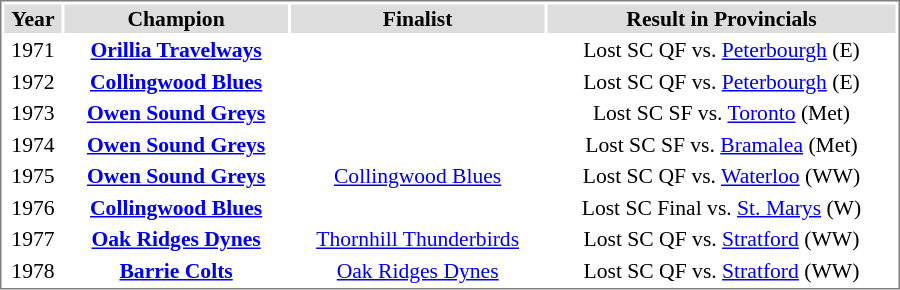<table cellpadding="0">
<tr align="left" style="vertical-align: top">
<td></td>
<td><br><table cellpadding="1" width="600px" style="font-size: 90%; border: 1px solid gray;">
<tr align="center" bgcolor="#dddddd">
<td><strong>Year</strong></td>
<td><strong>Champion</strong></td>
<td><strong>Finalist</strong></td>
<td><strong>Result in Provincials</strong></td>
</tr>
<tr align="center">
<td>1971</td>
<td><strong><a href='#'>Orillia Travelways</a></strong></td>
<td></td>
<td>Lost SC QF vs. <a href='#'>Peterbourgh</a> (E)</td>
</tr>
<tr align="center">
<td>1972</td>
<td><strong><a href='#'>Collingwood Blues</a></strong></td>
<td></td>
<td>Lost SC QF vs. <a href='#'>Peterbourgh</a> (E)</td>
</tr>
<tr align="center">
<td>1973</td>
<td><strong><a href='#'>Owen Sound Greys</a></strong></td>
<td></td>
<td>Lost SC SF vs. <a href='#'>Toronto</a> (Met)</td>
</tr>
<tr align="center">
<td>1974</td>
<td><strong><a href='#'>Owen Sound Greys</a></strong></td>
<td></td>
<td>Lost SC SF vs. <a href='#'>Bramalea</a> (Met)</td>
</tr>
<tr align="center">
<td>1975</td>
<td><strong><a href='#'>Owen Sound Greys</a></strong></td>
<td><a href='#'>Collingwood Blues</a></td>
<td>Lost SC QF vs. <a href='#'>Waterloo</a> (WW)</td>
</tr>
<tr align="center">
<td>1976</td>
<td><strong><a href='#'>Collingwood Blues</a></strong></td>
<td></td>
<td>Lost SC Final vs. <a href='#'>St. Marys</a> (W)</td>
</tr>
<tr align="center">
<td>1977</td>
<td><strong><a href='#'>Oak Ridges Dynes</a></strong></td>
<td><a href='#'>Thornhill Thunderbirds</a></td>
<td>Lost SC QF vs. <a href='#'>Stratford</a> (WW)</td>
</tr>
<tr align="center">
<td>1978</td>
<td><strong><a href='#'>Barrie Colts</a></strong></td>
<td><a href='#'>Oak Ridges Dynes</a></td>
<td>Lost SC QF vs. <a href='#'>Stratford</a> (WW)</td>
</tr>
</table>
</td>
</tr>
</table>
